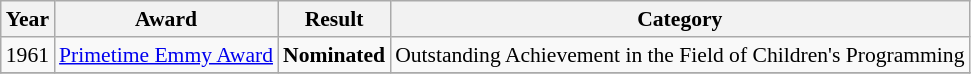<table class="wikitable" style="font-size: 90%;">
<tr>
<th>Year</th>
<th>Award</th>
<th>Result</th>
<th>Category</th>
</tr>
<tr>
<td>1961</td>
<td><a href='#'>Primetime Emmy Award</a></td>
<td><strong>Nominated</strong></td>
<td>Outstanding Achievement in the Field of Children's Programming</td>
</tr>
<tr>
</tr>
</table>
